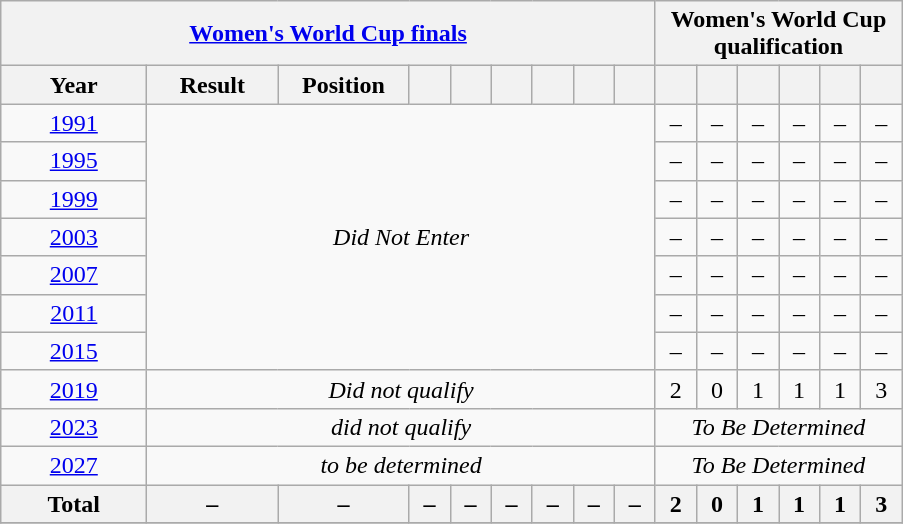<table class="wikitable" style="text-align:center;">
<tr>
<th colspan="9"><a href='#'>Women's World Cup finals</a></th>
<th colspan="6">Women's World Cup<br>qualification</th>
</tr>
<tr>
<th style="width:90px;">Year</th>
<th style="width:80px;">Result</th>
<th style="width:80px;">Position</th>
<th style="width:20px;"></th>
<th style="width:20px;"></th>
<th style="width:20px;"></th>
<th style="width:20px;"></th>
<th style="width:20px;"></th>
<th style="width:20px;"></th>
<th style="width:20px;"></th>
<th style="width:20px;"></th>
<th style="width:20px;"></th>
<th style="width:20px;"></th>
<th style="width:20px;"></th>
<th style="width:20px;"></th>
</tr>
<tr>
<td> <a href='#'>1991</a></td>
<td rowspan="7" colspan="8"><em>Did Not Enter</em></td>
<td>–</td>
<td>–</td>
<td>–</td>
<td>–</td>
<td>–</td>
<td>–</td>
</tr>
<tr>
<td> <a href='#'>1995</a></td>
<td>–</td>
<td>–</td>
<td>–</td>
<td>–</td>
<td>–</td>
<td>–</td>
</tr>
<tr>
<td> <a href='#'>1999</a></td>
<td>–</td>
<td>–</td>
<td>–</td>
<td>–</td>
<td>–</td>
<td>–</td>
</tr>
<tr>
<td> <a href='#'>2003</a></td>
<td>–</td>
<td>–</td>
<td>–</td>
<td>–</td>
<td>–</td>
<td>–</td>
</tr>
<tr>
<td> <a href='#'>2007</a></td>
<td>–</td>
<td>–</td>
<td>–</td>
<td>–</td>
<td>–</td>
<td>–</td>
</tr>
<tr>
<td> <a href='#'>2011</a></td>
<td>–</td>
<td>–</td>
<td>–</td>
<td>–</td>
<td>–</td>
<td>–</td>
</tr>
<tr>
<td> <a href='#'>2015</a></td>
<td>–</td>
<td>–</td>
<td>–</td>
<td>–</td>
<td>–</td>
<td>–</td>
</tr>
<tr>
<td> <a href='#'>2019</a></td>
<td colspan="8"><em>Did not qualify</em></td>
<td>2</td>
<td>0</td>
<td>1</td>
<td>1</td>
<td>1</td>
<td>3</td>
</tr>
<tr>
<td> <a href='#'>2023</a></td>
<td colspan="8"><em>did not qualify</em></td>
<td colspan="8"><em>To Be Determined</em></td>
</tr>
<tr>
<td> <a href='#'>2027</a></td>
<td colspan="8"><em>to be determined</em></td>
<td colspan="8"><em>To Be Determined</em></td>
</tr>
<tr>
<th>Total</th>
<th>–</th>
<th>–</th>
<th>–</th>
<th>–</th>
<th>–</th>
<th>–</th>
<th>–</th>
<th>–</th>
<th>2</th>
<th>0</th>
<th>1</th>
<th>1</th>
<th>1</th>
<th>3</th>
</tr>
<tr>
</tr>
</table>
